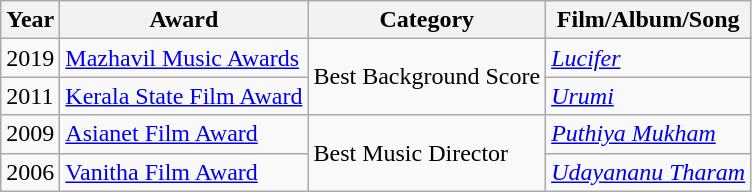<table class="wikitable">
<tr>
<th>Year</th>
<th>Award</th>
<th>Category</th>
<th>Film/Album/Song</th>
</tr>
<tr>
<td>2019</td>
<td><a href='#'>Mazhavil Music Awards</a></td>
<td rowspan=2>Best Background Score</td>
<td><em><a href='#'>Lucifer</a></em></td>
</tr>
<tr>
<td>2011</td>
<td><a href='#'>Kerala State Film Award</a></td>
<td><em><a href='#'>Urumi</a></em></td>
</tr>
<tr>
<td>2009</td>
<td><a href='#'>Asianet Film Award</a></td>
<td rowspan=2>Best Music Director</td>
<td><em><a href='#'>Puthiya Mukham</a></em></td>
</tr>
<tr>
<td>2006</td>
<td><a href='#'>Vanitha Film Award</a></td>
<td><em><a href='#'>Udayananu Tharam</a></em></td>
</tr>
</table>
